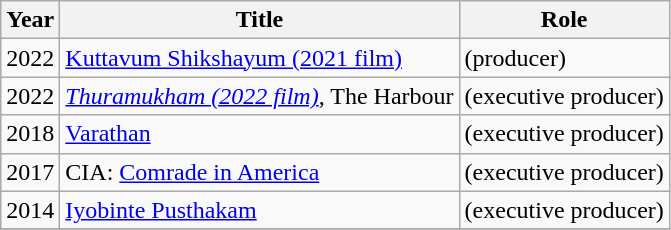<table class="wikitable">
<tr>
<th>Year</th>
<th>Title</th>
<th>Role</th>
</tr>
<tr>
<td>2022</td>
<td><a href='#'>Kuttavum Shikshayum (2021 film)</a></td>
<td>(producer)</td>
</tr>
<tr>
<td>2022</td>
<td><em><a href='#'>Thuramukham (2022 film)</a></em>, The Harbour</td>
<td>(executive producer)</td>
</tr>
<tr>
<td>2018</td>
<td><a href='#'>Varathan</a></td>
<td>(executive producer)</td>
</tr>
<tr>
<td>2017</td>
<td>CIA: <a href='#'>Comrade in America</a></td>
<td>(executive producer)</td>
</tr>
<tr>
<td>2014</td>
<td><a href='#'>Iyobinte Pusthakam</a></td>
<td>(executive producer)</td>
</tr>
<tr>
</tr>
</table>
